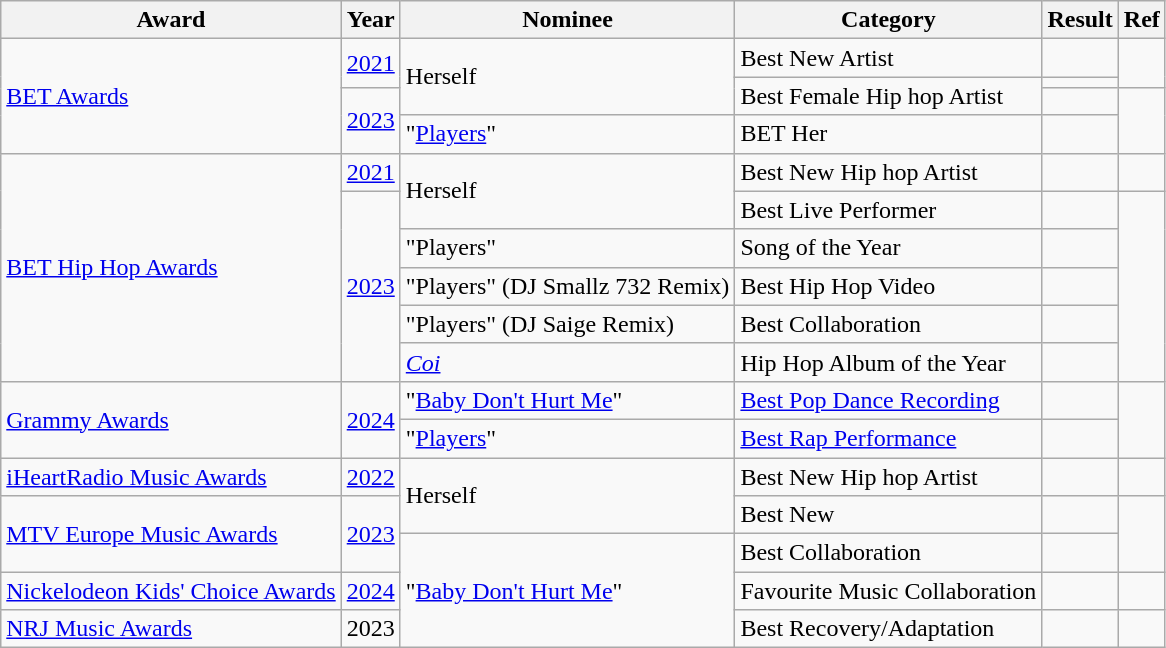<table class="wikitable sortable">
<tr>
<th>Award</th>
<th>Year</th>
<th>Nominee</th>
<th>Category</th>
<th>Result</th>
<th>Ref</th>
</tr>
<tr>
<td rowspan="4"><a href='#'>BET Awards</a></td>
<td rowspan="2"><a href='#'>2021</a></td>
<td rowspan="3">Herself</td>
<td>Best New Artist</td>
<td></td>
<td rowspan="2" style="text-align: center;"></td>
</tr>
<tr>
<td rowspan="2">Best Female Hip hop Artist</td>
<td></td>
</tr>
<tr>
<td rowspan="2"><a href='#'>2023</a></td>
<td></td>
<td rowspan="2" style="text-align: center;"></td>
</tr>
<tr>
<td>"<a href='#'>Players</a>"</td>
<td>BET Her</td>
<td></td>
</tr>
<tr>
<td rowspan="6"><a href='#'>BET Hip Hop Awards</a></td>
<td><a href='#'>2021</a></td>
<td rowspan="2">Herself</td>
<td>Best New Hip hop Artist</td>
<td></td>
<td style="text-align: center;"></td>
</tr>
<tr>
<td rowspan="5"><a href='#'>2023</a></td>
<td>Best Live Performer</td>
<td></td>
<td rowspan="5" style="text-align: center;"></td>
</tr>
<tr>
<td>"Players"</td>
<td>Song of the Year</td>
<td></td>
</tr>
<tr>
<td>"Players" (DJ Smallz 732 Remix)</td>
<td>Best Hip Hop Video</td>
<td></td>
</tr>
<tr>
<td>"Players" (DJ Saige Remix)</td>
<td>Best Collaboration</td>
<td></td>
</tr>
<tr>
<td><em><a href='#'>Coi</a></em></td>
<td>Hip Hop Album of the Year</td>
<td></td>
</tr>
<tr>
<td rowspan="2"><a href='#'>Grammy Awards</a></td>
<td rowspan="2"><a href='#'>2024</a></td>
<td>"<a href='#'>Baby Don't Hurt Me</a>" </td>
<td><a href='#'>Best Pop Dance Recording</a></td>
<td></td>
<td rowspan="2" style="text-align: center;"></td>
</tr>
<tr>
<td>"<a href='#'>Players</a>"</td>
<td><a href='#'>Best Rap Performance</a></td>
<td></td>
</tr>
<tr>
<td><a href='#'>iHeartRadio Music Awards</a></td>
<td><a href='#'>2022</a></td>
<td rowspan="2">Herself</td>
<td>Best New Hip hop Artist</td>
<td></td>
<td style="text-align: center;"></td>
</tr>
<tr>
<td rowspan="2"><a href='#'>MTV Europe Music Awards</a></td>
<td rowspan="2"><a href='#'>2023</a></td>
<td>Best New</td>
<td></td>
<td rowspan="2" style="text-align: center;"></td>
</tr>
<tr>
<td rowspan="3">"<a href='#'>Baby Don't Hurt Me</a>" </td>
<td>Best Collaboration</td>
<td></td>
</tr>
<tr>
<td><a href='#'>Nickelodeon Kids' Choice Awards</a></td>
<td><a href='#'>2024</a></td>
<td>Favourite Music Collaboration</td>
<td></td>
<td style="text-align: center;"></td>
</tr>
<tr>
<td><a href='#'>NRJ Music Awards</a></td>
<td>2023</td>
<td>Best Recovery/Adaptation</td>
<td></td>
<td style="text-align: center;"></td>
</tr>
</table>
